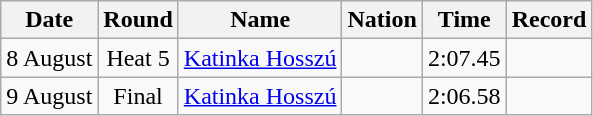<table class=wikitable style=text-align:center>
<tr>
<th>Date</th>
<th>Round</th>
<th>Name</th>
<th>Nation</th>
<th>Time</th>
<th>Record</th>
</tr>
<tr>
<td>8 August</td>
<td>Heat 5</td>
<td><a href='#'>Katinka Hosszú</a></td>
<td></td>
<td>2:07.45</td>
<td></td>
</tr>
<tr>
<td>9 August</td>
<td>Final</td>
<td><a href='#'>Katinka Hosszú</a></td>
<td></td>
<td>2:06.58</td>
<td></td>
</tr>
</table>
